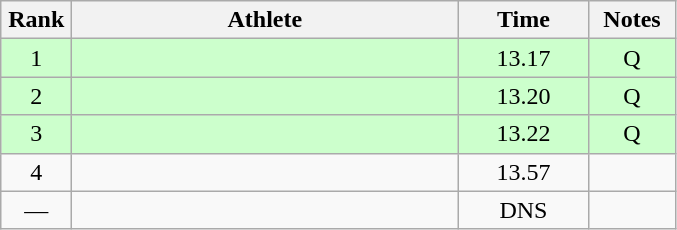<table class="wikitable" style="text-align:center">
<tr>
<th width=40>Rank</th>
<th width=250>Athlete</th>
<th width=80>Time</th>
<th width=50>Notes</th>
</tr>
<tr bgcolor=ccffcc>
<td>1</td>
<td align=left></td>
<td>13.17</td>
<td>Q</td>
</tr>
<tr bgcolor=ccffcc>
<td>2</td>
<td align=left></td>
<td>13.20</td>
<td>Q</td>
</tr>
<tr bgcolor=ccffcc>
<td>3</td>
<td align=left></td>
<td>13.22</td>
<td>Q</td>
</tr>
<tr>
<td>4</td>
<td align=left></td>
<td>13.57</td>
<td></td>
</tr>
<tr>
<td>—</td>
<td align=left></td>
<td>DNS</td>
<td></td>
</tr>
</table>
